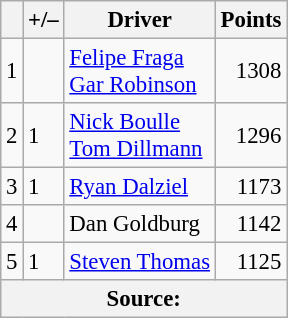<table class="wikitable" style="font-size: 95%;">
<tr>
<th scope="col"></th>
<th scope="col">+/–</th>
<th scope="col">Driver</th>
<th scope="col">Points</th>
</tr>
<tr>
<td align=center>1</td>
<td align=left></td>
<td> <a href='#'>Felipe Fraga</a><br> <a href='#'>Gar Robinson</a></td>
<td align=right>1308</td>
</tr>
<tr>
<td align=center>2</td>
<td align=left> 1</td>
<td> <a href='#'>Nick Boulle</a><br> <a href='#'>Tom Dillmann</a></td>
<td align=right>1296</td>
</tr>
<tr>
<td align=center>3</td>
<td align=left> 1</td>
<td> <a href='#'>Ryan Dalziel</a></td>
<td align=right>1173</td>
</tr>
<tr>
<td align=center>4</td>
<td align=left></td>
<td> Dan Goldburg</td>
<td align=right>1142</td>
</tr>
<tr>
<td align=center>5</td>
<td align=left> 1</td>
<td> <a href='#'>Steven Thomas</a></td>
<td align=right>1125</td>
</tr>
<tr>
<th colspan=5>Source:</th>
</tr>
</table>
